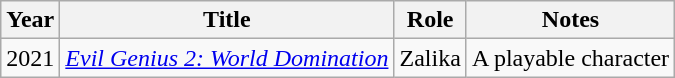<table class="wikitable sortable">
<tr>
<th>Year</th>
<th>Title</th>
<th>Role</th>
<th class="unsortable">Notes</th>
</tr>
<tr>
<td>2021</td>
<td><em><a href='#'>Evil Genius 2: World Domination</a></em></td>
<td>Zalika</td>
<td>A playable character</td>
</tr>
</table>
